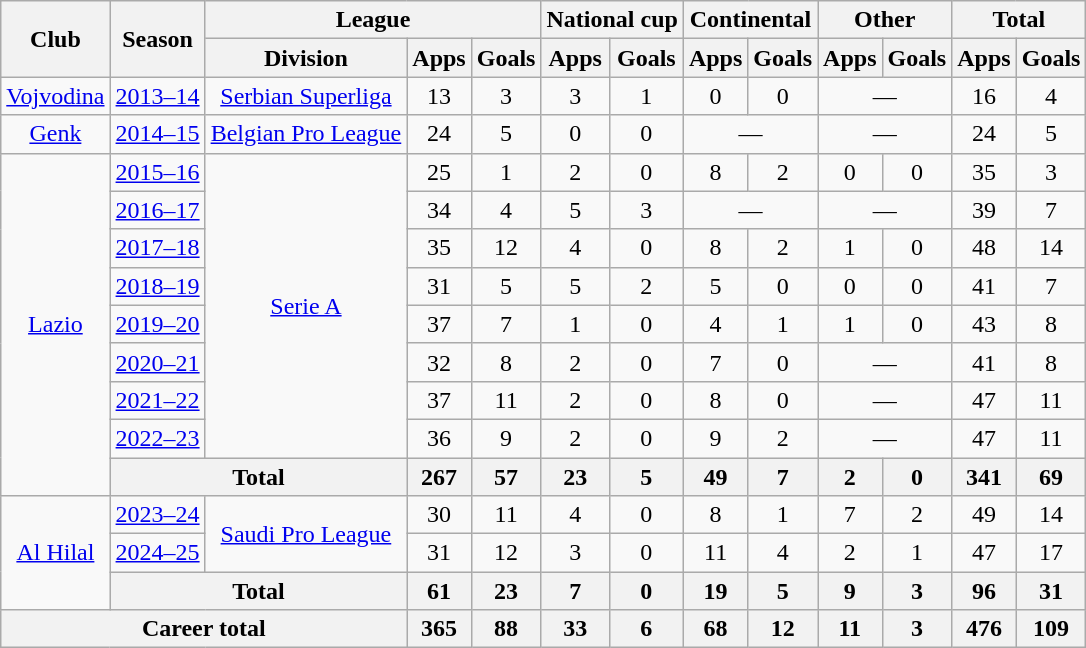<table class="wikitable" style="text-align:center">
<tr>
<th rowspan="2">Club</th>
<th rowspan="2">Season</th>
<th colspan="3">League</th>
<th colspan="2">National cup</th>
<th colspan="2">Continental</th>
<th colspan="2">Other</th>
<th colspan="2">Total</th>
</tr>
<tr>
<th>Division</th>
<th>Apps</th>
<th>Goals</th>
<th>Apps</th>
<th>Goals</th>
<th>Apps</th>
<th>Goals</th>
<th>Apps</th>
<th>Goals</th>
<th>Apps</th>
<th>Goals</th>
</tr>
<tr>
<td><a href='#'>Vojvodina</a></td>
<td><a href='#'>2013–14</a></td>
<td><a href='#'>Serbian Superliga</a></td>
<td>13</td>
<td>3</td>
<td>3</td>
<td>1</td>
<td>0</td>
<td>0</td>
<td colspan="2">—</td>
<td>16</td>
<td>4</td>
</tr>
<tr>
<td><a href='#'>Genk</a></td>
<td><a href='#'>2014–15</a></td>
<td><a href='#'>Belgian Pro League</a></td>
<td>24</td>
<td>5</td>
<td>0</td>
<td>0</td>
<td colspan="2">—</td>
<td colspan="2">—</td>
<td>24</td>
<td>5</td>
</tr>
<tr>
<td rowspan="9"><a href='#'>Lazio</a></td>
<td><a href='#'>2015–16</a></td>
<td rowspan="8"><a href='#'>Serie A</a></td>
<td>25</td>
<td>1</td>
<td>2</td>
<td>0</td>
<td>8</td>
<td>2</td>
<td>0</td>
<td>0</td>
<td>35</td>
<td>3</td>
</tr>
<tr>
<td><a href='#'>2016–17</a></td>
<td>34</td>
<td>4</td>
<td>5</td>
<td>3</td>
<td colspan="2">—</td>
<td colspan="2">—</td>
<td>39</td>
<td>7</td>
</tr>
<tr>
<td><a href='#'>2017–18</a></td>
<td>35</td>
<td>12</td>
<td>4</td>
<td>0</td>
<td>8</td>
<td>2</td>
<td>1</td>
<td>0</td>
<td>48</td>
<td>14</td>
</tr>
<tr>
<td><a href='#'>2018–19</a></td>
<td>31</td>
<td>5</td>
<td>5</td>
<td>2</td>
<td>5</td>
<td>0</td>
<td>0</td>
<td>0</td>
<td>41</td>
<td>7</td>
</tr>
<tr>
<td><a href='#'>2019–20</a></td>
<td>37</td>
<td>7</td>
<td>1</td>
<td>0</td>
<td>4</td>
<td>1</td>
<td>1</td>
<td>0</td>
<td>43</td>
<td>8</td>
</tr>
<tr>
<td><a href='#'>2020–21</a></td>
<td>32</td>
<td>8</td>
<td>2</td>
<td>0</td>
<td>7</td>
<td>0</td>
<td colspan="2">—</td>
<td>41</td>
<td>8</td>
</tr>
<tr>
<td><a href='#'>2021–22</a></td>
<td>37</td>
<td>11</td>
<td>2</td>
<td>0</td>
<td>8</td>
<td>0</td>
<td colspan="2">—</td>
<td>47</td>
<td>11</td>
</tr>
<tr>
<td><a href='#'>2022–23</a></td>
<td>36</td>
<td>9</td>
<td>2</td>
<td>0</td>
<td>9</td>
<td>2</td>
<td colspan="2">—</td>
<td>47</td>
<td>11</td>
</tr>
<tr>
<th colspan="2">Total</th>
<th>267</th>
<th>57</th>
<th>23</th>
<th>5</th>
<th>49</th>
<th>7</th>
<th>2</th>
<th>0</th>
<th>341</th>
<th>69</th>
</tr>
<tr>
<td rowspan="3"><a href='#'>Al Hilal</a></td>
<td><a href='#'>2023–24</a></td>
<td rowspan="2"><a href='#'>Saudi Pro League</a></td>
<td>30</td>
<td>11</td>
<td>4</td>
<td>0</td>
<td>8</td>
<td>1</td>
<td>7</td>
<td>2</td>
<td>49</td>
<td>14</td>
</tr>
<tr>
<td><a href='#'>2024–25</a></td>
<td>31</td>
<td>12</td>
<td>3</td>
<td>0</td>
<td>11</td>
<td>4</td>
<td>2</td>
<td>1</td>
<td>47</td>
<td>17</td>
</tr>
<tr>
<th colspan="2">Total</th>
<th>61</th>
<th>23</th>
<th>7</th>
<th>0</th>
<th>19</th>
<th>5</th>
<th>9</th>
<th>3</th>
<th>96</th>
<th>31</th>
</tr>
<tr>
<th colspan="3">Career total</th>
<th>365</th>
<th>88</th>
<th>33</th>
<th>6</th>
<th>68</th>
<th>12</th>
<th>11</th>
<th>3</th>
<th>476</th>
<th>109</th>
</tr>
</table>
